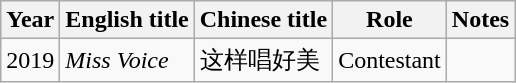<table class="wikitable">
<tr>
<th>Year</th>
<th>English title</th>
<th>Chinese title</th>
<th>Role</th>
<th>Notes</th>
</tr>
<tr>
<td>2019</td>
<td><em>Miss Voice</em></td>
<td>这样唱好美</td>
<td>Contestant</td>
<td></td>
</tr>
</table>
